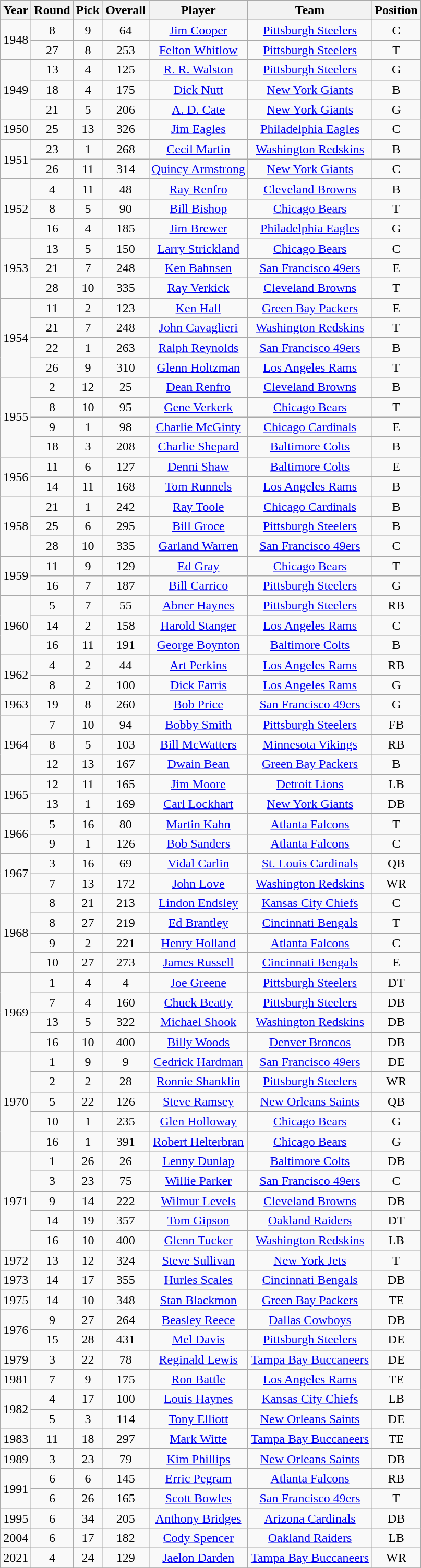<table class="wikitable sortable" style="text-align: center;">
<tr>
<th>Year</th>
<th>Round</th>
<th>Pick</th>
<th>Overall</th>
<th>Player</th>
<th>Team</th>
<th>Position</th>
</tr>
<tr>
<td rowspan="2">1948</td>
<td>8</td>
<td>9</td>
<td>64</td>
<td><a href='#'>Jim Cooper</a></td>
<td><a href='#'>Pittsburgh Steelers</a></td>
<td>C</td>
</tr>
<tr>
<td>27</td>
<td>8</td>
<td>253</td>
<td><a href='#'>Felton Whitlow</a></td>
<td><a href='#'>Pittsburgh Steelers</a></td>
<td>T</td>
</tr>
<tr>
<td rowspan="3">1949</td>
<td>13</td>
<td>4</td>
<td>125</td>
<td><a href='#'>R. R. Walston</a></td>
<td><a href='#'>Pittsburgh Steelers</a></td>
<td>G</td>
</tr>
<tr>
<td>18</td>
<td>4</td>
<td>175</td>
<td><a href='#'>Dick Nutt</a></td>
<td><a href='#'>New York Giants</a></td>
<td>B</td>
</tr>
<tr>
<td>21</td>
<td>5</td>
<td>206</td>
<td><a href='#'>A. D. Cate</a></td>
<td><a href='#'>New York Giants</a></td>
<td>G</td>
</tr>
<tr>
<td>1950</td>
<td>25</td>
<td>13</td>
<td>326</td>
<td><a href='#'>Jim Eagles</a></td>
<td><a href='#'>Philadelphia Eagles</a></td>
<td>C</td>
</tr>
<tr>
<td rowspan="2">1951</td>
<td>23</td>
<td>1</td>
<td>268</td>
<td><a href='#'>Cecil Martin</a></td>
<td><a href='#'>Washington Redskins</a></td>
<td>B</td>
</tr>
<tr>
<td>26</td>
<td>11</td>
<td>314</td>
<td><a href='#'>Quincy Armstrong</a></td>
<td><a href='#'>New York Giants</a></td>
<td>C</td>
</tr>
<tr>
<td rowspan="3">1952</td>
<td>4</td>
<td>11</td>
<td>48</td>
<td><a href='#'>Ray Renfro</a></td>
<td><a href='#'>Cleveland Browns</a></td>
<td>B</td>
</tr>
<tr>
<td>8</td>
<td>5</td>
<td>90</td>
<td><a href='#'>Bill Bishop</a></td>
<td><a href='#'>Chicago Bears</a></td>
<td>T</td>
</tr>
<tr>
<td>16</td>
<td>4</td>
<td>185</td>
<td><a href='#'>Jim Brewer</a></td>
<td><a href='#'>Philadelphia Eagles</a></td>
<td>G</td>
</tr>
<tr>
<td rowspan="3">1953</td>
<td>13</td>
<td>5</td>
<td>150</td>
<td><a href='#'>Larry Strickland</a></td>
<td><a href='#'>Chicago Bears</a></td>
<td>C</td>
</tr>
<tr>
<td>21</td>
<td>7</td>
<td>248</td>
<td><a href='#'>Ken Bahnsen</a></td>
<td><a href='#'>San Francisco 49ers</a></td>
<td>E</td>
</tr>
<tr>
<td>28</td>
<td>10</td>
<td>335</td>
<td><a href='#'>Ray Verkick</a></td>
<td><a href='#'>Cleveland Browns</a></td>
<td>T</td>
</tr>
<tr>
<td rowspan="4">1954</td>
<td>11</td>
<td>2</td>
<td>123</td>
<td><a href='#'>Ken Hall</a></td>
<td><a href='#'>Green Bay Packers</a></td>
<td>E</td>
</tr>
<tr>
<td>21</td>
<td>7</td>
<td>248</td>
<td><a href='#'>John Cavaglieri</a></td>
<td><a href='#'>Washington Redskins</a></td>
<td>T</td>
</tr>
<tr>
<td>22</td>
<td>1</td>
<td>263</td>
<td><a href='#'>Ralph Reynolds</a></td>
<td><a href='#'>San Francisco 49ers</a></td>
<td>B</td>
</tr>
<tr>
<td>26</td>
<td>9</td>
<td>310</td>
<td><a href='#'>Glenn Holtzman</a></td>
<td><a href='#'>Los Angeles Rams</a></td>
<td>T</td>
</tr>
<tr>
<td rowspan="4">1955</td>
<td>2</td>
<td>12</td>
<td>25</td>
<td><a href='#'>Dean Renfro</a></td>
<td><a href='#'>Cleveland Browns</a></td>
<td>B</td>
</tr>
<tr>
<td>8</td>
<td>10</td>
<td>95</td>
<td><a href='#'>Gene Verkerk</a></td>
<td><a href='#'>Chicago Bears</a></td>
<td>T</td>
</tr>
<tr>
<td>9</td>
<td>1</td>
<td>98</td>
<td><a href='#'>Charlie McGinty</a></td>
<td><a href='#'>Chicago Cardinals</a></td>
<td>E</td>
</tr>
<tr>
<td>18</td>
<td>3</td>
<td>208</td>
<td><a href='#'>Charlie Shepard</a></td>
<td><a href='#'>Baltimore Colts</a></td>
<td>B</td>
</tr>
<tr>
<td rowspan="2">1956</td>
<td>11</td>
<td>6</td>
<td>127</td>
<td><a href='#'>Denni Shaw</a></td>
<td><a href='#'>Baltimore Colts</a></td>
<td>E</td>
</tr>
<tr>
<td>14</td>
<td>11</td>
<td>168</td>
<td><a href='#'>Tom Runnels</a></td>
<td><a href='#'>Los Angeles Rams</a></td>
<td>B</td>
</tr>
<tr>
<td rowspan="3">1958</td>
<td>21</td>
<td>1</td>
<td>242</td>
<td><a href='#'>Ray Toole</a></td>
<td><a href='#'>Chicago Cardinals</a></td>
<td>B</td>
</tr>
<tr>
<td>25</td>
<td>6</td>
<td>295</td>
<td><a href='#'>Bill Groce</a></td>
<td><a href='#'>Pittsburgh Steelers</a></td>
<td>B</td>
</tr>
<tr>
<td>28</td>
<td>10</td>
<td>335</td>
<td><a href='#'>Garland Warren</a></td>
<td><a href='#'>San Francisco 49ers</a></td>
<td>C</td>
</tr>
<tr>
<td rowspan="2">1959</td>
<td>11</td>
<td>9</td>
<td>129</td>
<td><a href='#'>Ed Gray</a></td>
<td><a href='#'>Chicago Bears</a></td>
<td>T</td>
</tr>
<tr>
<td>16</td>
<td>7</td>
<td>187</td>
<td><a href='#'>Bill Carrico</a></td>
<td><a href='#'>Pittsburgh Steelers</a></td>
<td>G</td>
</tr>
<tr>
<td rowspan="3">1960</td>
<td>5</td>
<td>7</td>
<td>55</td>
<td><a href='#'>Abner Haynes</a></td>
<td><a href='#'>Pittsburgh Steelers</a></td>
<td>RB</td>
</tr>
<tr>
<td>14</td>
<td>2</td>
<td>158</td>
<td><a href='#'>Harold Stanger</a></td>
<td><a href='#'>Los Angeles Rams</a></td>
<td>C</td>
</tr>
<tr>
<td>16</td>
<td>11</td>
<td>191</td>
<td><a href='#'>George Boynton</a></td>
<td><a href='#'>Baltimore Colts</a></td>
<td>B</td>
</tr>
<tr>
<td rowspan="2">1962</td>
<td>4</td>
<td>2</td>
<td>44</td>
<td><a href='#'>Art Perkins</a></td>
<td><a href='#'>Los Angeles Rams</a></td>
<td>RB</td>
</tr>
<tr>
<td>8</td>
<td>2</td>
<td>100</td>
<td><a href='#'>Dick Farris</a></td>
<td><a href='#'>Los Angeles Rams</a></td>
<td>G</td>
</tr>
<tr>
<td>1963</td>
<td>19</td>
<td>8</td>
<td>260</td>
<td><a href='#'>Bob Price</a></td>
<td><a href='#'>San Francisco 49ers</a></td>
<td>G</td>
</tr>
<tr>
<td rowspan="3">1964</td>
<td>7</td>
<td>10</td>
<td>94</td>
<td><a href='#'>Bobby Smith</a></td>
<td><a href='#'>Pittsburgh Steelers</a></td>
<td>FB</td>
</tr>
<tr>
<td>8</td>
<td>5</td>
<td>103</td>
<td><a href='#'>Bill McWatters</a></td>
<td><a href='#'>Minnesota Vikings</a></td>
<td>RB</td>
</tr>
<tr>
<td>12</td>
<td>13</td>
<td>167</td>
<td><a href='#'>Dwain Bean</a></td>
<td><a href='#'>Green Bay Packers</a></td>
<td>B</td>
</tr>
<tr>
<td rowspan="2">1965</td>
<td>12</td>
<td>11</td>
<td>165</td>
<td><a href='#'>Jim Moore</a></td>
<td><a href='#'>Detroit Lions</a></td>
<td>LB</td>
</tr>
<tr>
<td>13</td>
<td>1</td>
<td>169</td>
<td><a href='#'>Carl Lockhart</a></td>
<td><a href='#'>New York Giants</a></td>
<td>DB</td>
</tr>
<tr>
<td rowspan="2">1966</td>
<td>5</td>
<td>16</td>
<td>80</td>
<td><a href='#'>Martin Kahn</a></td>
<td><a href='#'>Atlanta Falcons</a></td>
<td>T</td>
</tr>
<tr>
<td>9</td>
<td>1</td>
<td>126</td>
<td><a href='#'>Bob Sanders</a></td>
<td><a href='#'>Atlanta Falcons</a></td>
<td>C</td>
</tr>
<tr>
<td rowspan="2">1967</td>
<td>3</td>
<td>16</td>
<td>69</td>
<td><a href='#'>Vidal Carlin</a></td>
<td><a href='#'>St. Louis Cardinals</a></td>
<td>QB</td>
</tr>
<tr>
<td>7</td>
<td>13</td>
<td>172</td>
<td><a href='#'>John Love</a></td>
<td><a href='#'>Washington Redskins</a></td>
<td>WR</td>
</tr>
<tr>
<td rowspan="4">1968</td>
<td>8</td>
<td>21</td>
<td>213</td>
<td><a href='#'>Lindon Endsley</a></td>
<td><a href='#'>Kansas City Chiefs</a></td>
<td>C</td>
</tr>
<tr>
<td>8</td>
<td>27</td>
<td>219</td>
<td><a href='#'>Ed Brantley</a></td>
<td><a href='#'>Cincinnati Bengals</a></td>
<td>T</td>
</tr>
<tr>
<td>9</td>
<td>2</td>
<td>221</td>
<td><a href='#'>Henry Holland</a></td>
<td><a href='#'>Atlanta Falcons</a></td>
<td>C</td>
</tr>
<tr>
<td>10</td>
<td>27</td>
<td>273</td>
<td><a href='#'>James Russell</a></td>
<td><a href='#'>Cincinnati Bengals</a></td>
<td>E</td>
</tr>
<tr>
<td rowspan="4">1969</td>
<td>1</td>
<td>4</td>
<td>4</td>
<td><a href='#'>Joe Greene</a></td>
<td><a href='#'>Pittsburgh Steelers</a></td>
<td>DT</td>
</tr>
<tr>
<td>7</td>
<td>4</td>
<td>160</td>
<td><a href='#'>Chuck Beatty</a></td>
<td><a href='#'>Pittsburgh Steelers</a></td>
<td>DB</td>
</tr>
<tr>
<td>13</td>
<td>5</td>
<td>322</td>
<td><a href='#'>Michael Shook</a></td>
<td><a href='#'>Washington Redskins</a></td>
<td>DB</td>
</tr>
<tr>
<td>16</td>
<td>10</td>
<td>400</td>
<td><a href='#'>Billy Woods</a></td>
<td><a href='#'>Denver Broncos</a></td>
<td>DB</td>
</tr>
<tr>
<td rowspan="5">1970</td>
<td>1</td>
<td>9</td>
<td>9</td>
<td><a href='#'>Cedrick Hardman</a></td>
<td><a href='#'>San Francisco 49ers</a></td>
<td>DE</td>
</tr>
<tr>
<td>2</td>
<td>2</td>
<td>28</td>
<td><a href='#'>Ronnie Shanklin</a></td>
<td><a href='#'>Pittsburgh Steelers</a></td>
<td>WR</td>
</tr>
<tr>
<td>5</td>
<td>22</td>
<td>126</td>
<td><a href='#'>Steve Ramsey</a></td>
<td><a href='#'>New Orleans Saints</a></td>
<td>QB</td>
</tr>
<tr>
<td>10</td>
<td>1</td>
<td>235</td>
<td><a href='#'>Glen Holloway</a></td>
<td><a href='#'>Chicago Bears</a></td>
<td>G</td>
</tr>
<tr>
<td>16</td>
<td>1</td>
<td>391</td>
<td><a href='#'>Robert Helterbran</a></td>
<td><a href='#'>Chicago Bears</a></td>
<td>G</td>
</tr>
<tr>
<td rowspan="5">1971</td>
<td>1</td>
<td>26</td>
<td>26</td>
<td><a href='#'>Lenny Dunlap</a></td>
<td><a href='#'>Baltimore Colts</a></td>
<td>DB</td>
</tr>
<tr>
<td>3</td>
<td>23</td>
<td>75</td>
<td><a href='#'>Willie Parker</a></td>
<td><a href='#'>San Francisco 49ers</a></td>
<td>C</td>
</tr>
<tr>
<td>9</td>
<td>14</td>
<td>222</td>
<td><a href='#'>Wilmur Levels</a></td>
<td><a href='#'>Cleveland Browns</a></td>
<td>DB</td>
</tr>
<tr>
<td>14</td>
<td>19</td>
<td>357</td>
<td><a href='#'>Tom Gipson</a></td>
<td><a href='#'>Oakland Raiders</a></td>
<td>DT</td>
</tr>
<tr>
<td>16</td>
<td>10</td>
<td>400</td>
<td><a href='#'>Glenn Tucker</a></td>
<td><a href='#'>Washington Redskins</a></td>
<td>LB</td>
</tr>
<tr>
<td>1972</td>
<td>13</td>
<td>12</td>
<td>324</td>
<td><a href='#'>Steve Sullivan</a></td>
<td><a href='#'>New York Jets</a></td>
<td>T</td>
</tr>
<tr>
<td>1973</td>
<td>14</td>
<td>17</td>
<td>355</td>
<td><a href='#'>Hurles Scales</a></td>
<td><a href='#'>Cincinnati Bengals</a></td>
<td>DB</td>
</tr>
<tr>
<td>1975</td>
<td>14</td>
<td>10</td>
<td>348</td>
<td><a href='#'>Stan Blackmon</a></td>
<td><a href='#'>Green Bay Packers</a></td>
<td>TE</td>
</tr>
<tr>
<td rowspan="2">1976</td>
<td>9</td>
<td>27</td>
<td>264</td>
<td><a href='#'>Beasley Reece</a></td>
<td><a href='#'>Dallas Cowboys</a></td>
<td>DB</td>
</tr>
<tr>
<td>15</td>
<td>28</td>
<td>431</td>
<td><a href='#'>Mel Davis</a></td>
<td><a href='#'>Pittsburgh Steelers</a></td>
<td>DE</td>
</tr>
<tr>
<td>1979</td>
<td>3</td>
<td>22</td>
<td>78</td>
<td><a href='#'>Reginald Lewis</a></td>
<td><a href='#'>Tampa Bay Buccaneers</a></td>
<td>DE</td>
</tr>
<tr>
<td>1981</td>
<td>7</td>
<td>9</td>
<td>175</td>
<td><a href='#'>Ron Battle</a></td>
<td><a href='#'>Los Angeles Rams</a></td>
<td>TE</td>
</tr>
<tr>
<td rowspan="2">1982</td>
<td>4</td>
<td>17</td>
<td>100</td>
<td><a href='#'>Louis Haynes</a></td>
<td><a href='#'>Kansas City Chiefs</a></td>
<td>LB</td>
</tr>
<tr>
<td>5</td>
<td>3</td>
<td>114</td>
<td><a href='#'>Tony Elliott</a></td>
<td><a href='#'>New Orleans Saints</a></td>
<td>DE</td>
</tr>
<tr>
<td>1983</td>
<td>11</td>
<td>18</td>
<td>297</td>
<td><a href='#'>Mark Witte</a></td>
<td><a href='#'>Tampa Bay Buccaneers</a></td>
<td>TE</td>
</tr>
<tr>
<td>1989</td>
<td>3</td>
<td>23</td>
<td>79</td>
<td><a href='#'>Kim Phillips</a></td>
<td><a href='#'>New Orleans Saints</a></td>
<td>DB</td>
</tr>
<tr>
<td rowspan="2">1991</td>
<td>6</td>
<td>6</td>
<td>145</td>
<td><a href='#'>Erric Pegram</a></td>
<td><a href='#'>Atlanta Falcons</a></td>
<td>RB</td>
</tr>
<tr>
<td>6</td>
<td>26</td>
<td>165</td>
<td><a href='#'>Scott Bowles</a></td>
<td><a href='#'>San Francisco 49ers</a></td>
<td>T</td>
</tr>
<tr>
<td>1995</td>
<td>6</td>
<td>34</td>
<td>205</td>
<td><a href='#'>Anthony Bridges</a></td>
<td><a href='#'>Arizona Cardinals</a></td>
<td>DB</td>
</tr>
<tr>
<td>2004</td>
<td>6</td>
<td>17</td>
<td>182</td>
<td><a href='#'>Cody Spencer</a></td>
<td><a href='#'>Oakland Raiders</a></td>
<td>LB</td>
</tr>
<tr>
<td>2021</td>
<td>4</td>
<td>24</td>
<td>129</td>
<td><a href='#'>Jaelon Darden</a></td>
<td><a href='#'>Tampa Bay Buccaneers</a></td>
<td>WR</td>
</tr>
<tr>
</tr>
</table>
